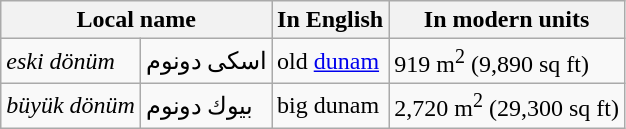<table class="wikitable">
<tr>
<th colspan="2">Local name</th>
<th>In English</th>
<th>In modern units</th>
</tr>
<tr>
<td><em>eski dönüm</em></td>
<td>اسكی دونوم</td>
<td>old <a href='#'>dunam</a></td>
<td>919 m<sup>2</sup> (9,890 sq ft)</td>
</tr>
<tr>
<td><em>büyük dönüm</em></td>
<td>بیوك دونوم</td>
<td>big dunam</td>
<td>2,720 m<sup>2</sup> (29,300 sq ft)</td>
</tr>
</table>
